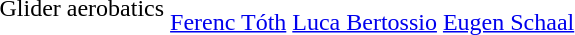<table>
<tr>
<td>Glider aerobatics</td>
<td><br><a href='#'>Ferenc Tóth</a></td>
<td><br><a href='#'>Luca Bertossio</a></td>
<td><br><a href='#'>Eugen Schaal</a></td>
</tr>
</table>
